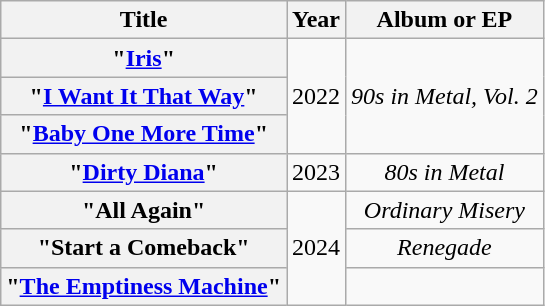<table class="wikitable plainrowheaders" style="text-align:center;">
<tr>
<th scope="col">Title</th>
<th scope="col">Year</th>
<th scope="col">Album or EP</th>
</tr>
<tr>
<th scope="row">"<a href='#'>Iris</a>"<br></th>
<td rowspan="3">2022</td>
<td rowspan="3"><em>90s in Metal, Vol. 2</em></td>
</tr>
<tr>
<th scope="row">"<a href='#'>I Want It That Way</a>"<br></th>
</tr>
<tr>
<th scope="row">"<a href='#'>Baby One More Time</a>"<br></th>
</tr>
<tr>
<th scope="row">"<a href='#'>Dirty Diana</a>"<br></th>
<td>2023</td>
<td><em>80s in Metal</em></td>
</tr>
<tr>
<th scope="row">"All Again"<br></th>
<td rowspan="3">2024</td>
<td><em>Ordinary Misery</em></td>
</tr>
<tr>
<th scope="row">"Start a Comeback"<br></th>
<td><em>Renegade</em></td>
</tr>
<tr>
<th scope="row">"<a href='#'>The Emptiness Machine</a>"<br></th>
<td></td>
</tr>
</table>
